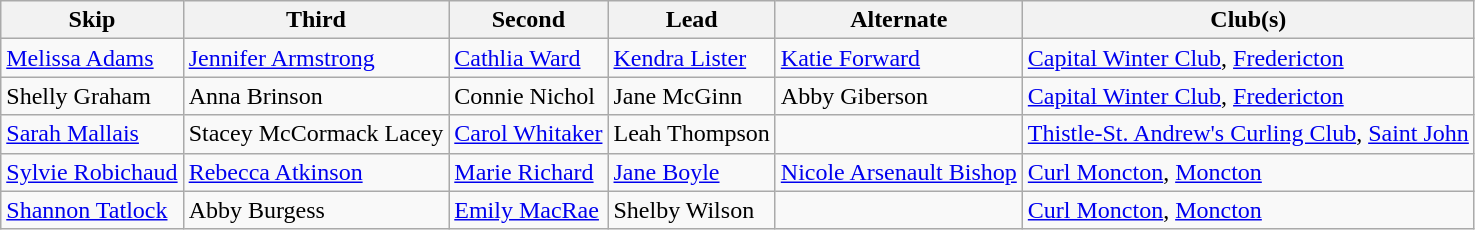<table class="wikitable">
<tr>
<th>Skip</th>
<th>Third</th>
<th>Second</th>
<th>Lead</th>
<th>Alternate</th>
<th>Club(s)</th>
</tr>
<tr>
<td><a href='#'>Melissa Adams</a></td>
<td><a href='#'>Jennifer Armstrong</a></td>
<td><a href='#'>Cathlia Ward</a></td>
<td><a href='#'>Kendra Lister</a></td>
<td><a href='#'>Katie Forward</a></td>
<td><a href='#'>Capital Winter Club</a>, <a href='#'>Fredericton</a></td>
</tr>
<tr>
<td>Shelly Graham</td>
<td>Anna Brinson</td>
<td>Connie Nichol</td>
<td>Jane McGinn</td>
<td>Abby Giberson</td>
<td><a href='#'>Capital Winter Club</a>, <a href='#'>Fredericton</a></td>
</tr>
<tr>
<td><a href='#'>Sarah Mallais</a></td>
<td>Stacey McCormack Lacey</td>
<td><a href='#'>Carol Whitaker</a></td>
<td>Leah Thompson</td>
<td></td>
<td><a href='#'>Thistle-St. Andrew's Curling Club</a>, <a href='#'>Saint John</a></td>
</tr>
<tr>
<td><a href='#'>Sylvie Robichaud</a></td>
<td><a href='#'>Rebecca Atkinson</a></td>
<td><a href='#'>Marie Richard</a></td>
<td><a href='#'>Jane Boyle</a></td>
<td><a href='#'>Nicole Arsenault Bishop</a></td>
<td><a href='#'>Curl Moncton</a>, <a href='#'>Moncton</a></td>
</tr>
<tr>
<td><a href='#'>Shannon Tatlock</a></td>
<td>Abby Burgess</td>
<td><a href='#'>Emily MacRae</a></td>
<td>Shelby Wilson</td>
<td></td>
<td><a href='#'>Curl Moncton</a>, <a href='#'>Moncton</a></td>
</tr>
</table>
